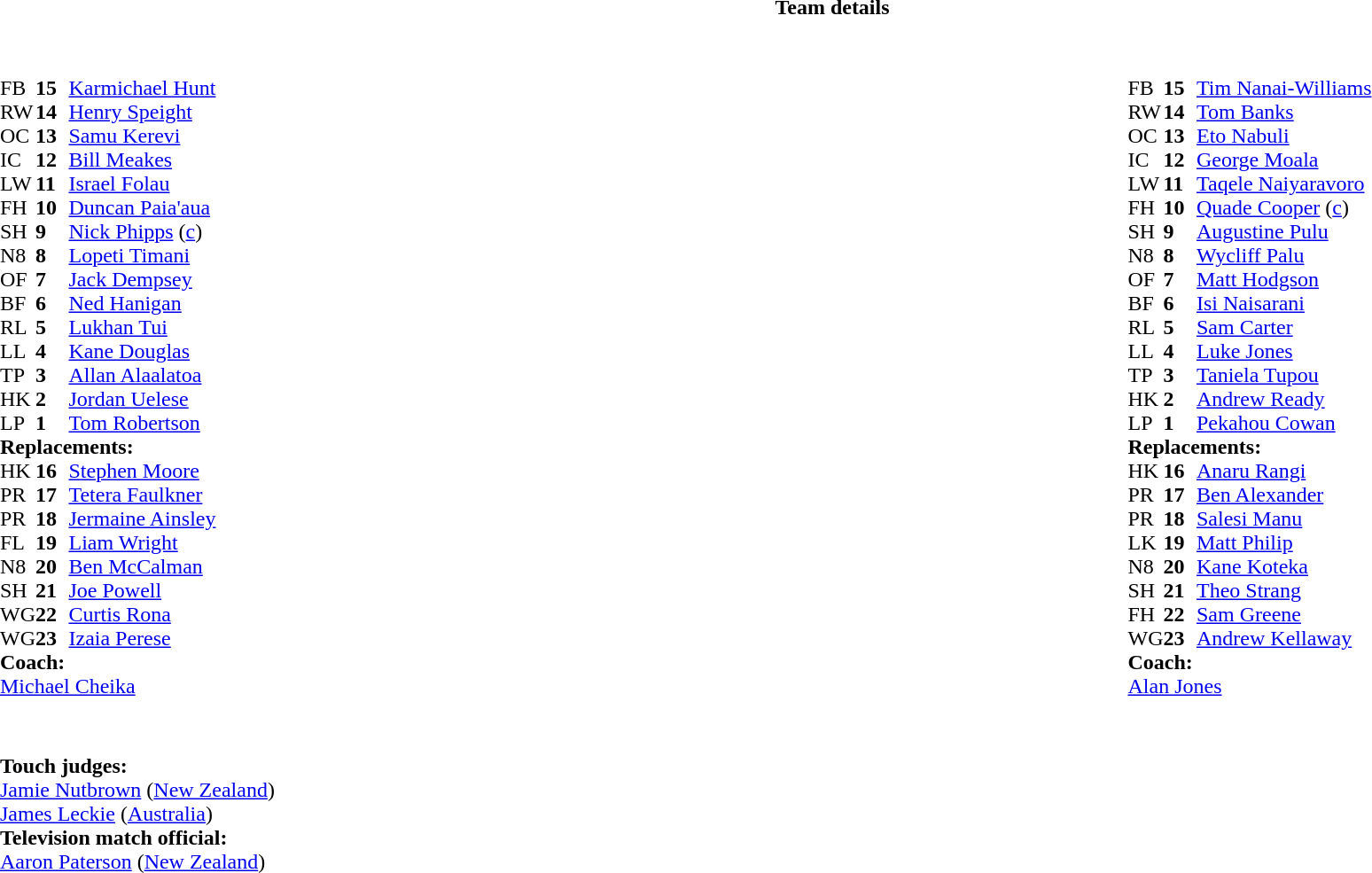<table border="0" width="100%" class="collapsible collapsed">
<tr>
<th>Team details</th>
</tr>
<tr>
<td><br><table width="100%">
<tr>
<td valign="top" width="50%"><br><table style="font-size:100%" cellspacing="0" cellpadding="0">
<tr>
<th width="25"></th>
<th width="25"></th>
</tr>
<tr>
<td>FB</td>
<td><strong>15</strong></td>
<td><a href='#'>Karmichael Hunt</a></td>
</tr>
<tr>
<td>RW</td>
<td><strong>14</strong></td>
<td><a href='#'>Henry Speight</a></td>
</tr>
<tr>
<td>OC</td>
<td><strong>13</strong></td>
<td><a href='#'>Samu Kerevi</a></td>
<td></td>
<td></td>
</tr>
<tr>
<td>IC</td>
<td><strong>12</strong></td>
<td><a href='#'>Bill Meakes</a></td>
<td></td>
<td></td>
</tr>
<tr>
<td>LW</td>
<td><strong>11</strong></td>
<td><a href='#'>Israel Folau</a></td>
</tr>
<tr>
<td>FH</td>
<td><strong>10</strong></td>
<td><a href='#'>Duncan Paia'aua</a></td>
</tr>
<tr>
<td>SH</td>
<td><strong>9</strong></td>
<td><a href='#'>Nick Phipps</a> (<a href='#'>c</a>)</td>
<td></td>
<td></td>
</tr>
<tr>
<td>N8</td>
<td><strong>8</strong></td>
<td><a href='#'>Lopeti Timani</a></td>
<td></td>
<td></td>
</tr>
<tr>
<td>OF</td>
<td><strong>7</strong></td>
<td><a href='#'>Jack Dempsey</a></td>
<td></td>
<td></td>
</tr>
<tr>
<td>BF</td>
<td><strong>6</strong></td>
<td><a href='#'>Ned Hanigan</a></td>
</tr>
<tr>
<td>RL</td>
<td><strong>5</strong></td>
<td><a href='#'>Lukhan Tui</a></td>
<td></td>
<td></td>
</tr>
<tr>
<td>LL</td>
<td><strong>4</strong></td>
<td><a href='#'>Kane Douglas</a></td>
</tr>
<tr>
<td>TP</td>
<td><strong>3</strong></td>
<td><a href='#'>Allan Alaalatoa</a></td>
<td></td>
<td></td>
<td></td>
</tr>
<tr>
<td>HK</td>
<td><strong>2</strong></td>
<td><a href='#'>Jordan Uelese</a></td>
<td></td>
<td></td>
</tr>
<tr>
<td>LP</td>
<td><strong>1</strong></td>
<td><a href='#'>Tom Robertson</a></td>
<td></td>
<td></td>
</tr>
<tr>
<td colspan="3"><strong>Replacements:</strong></td>
</tr>
<tr>
<td>HK</td>
<td><strong>16</strong></td>
<td><a href='#'>Stephen Moore</a></td>
<td></td>
<td></td>
</tr>
<tr>
<td>PR</td>
<td><strong>17</strong></td>
<td><a href='#'>Tetera Faulkner</a></td>
<td></td>
<td></td>
</tr>
<tr>
<td>PR</td>
<td><strong>18</strong></td>
<td><a href='#'>Jermaine Ainsley</a></td>
<td></td>
<td></td>
<td></td>
</tr>
<tr>
<td>FL</td>
<td><strong>19</strong></td>
<td><a href='#'>Liam Wright</a></td>
<td></td>
<td></td>
</tr>
<tr>
<td>N8</td>
<td><strong>20</strong></td>
<td><a href='#'>Ben McCalman</a></td>
<td></td>
<td></td>
</tr>
<tr>
<td>SH</td>
<td><strong>21</strong></td>
<td><a href='#'>Joe Powell</a></td>
<td></td>
<td></td>
</tr>
<tr>
<td>WG</td>
<td><strong>22</strong></td>
<td><a href='#'>Curtis Rona</a></td>
<td></td>
<td></td>
</tr>
<tr>
<td>WG</td>
<td><strong>23</strong></td>
<td><a href='#'>Izaia Perese</a></td>
<td></td>
<td></td>
</tr>
<tr>
<td colspan="3"><strong>Coach:</strong></td>
</tr>
<tr>
<td colspan="4"> <a href='#'>Michael Cheika</a></td>
</tr>
</table>
</td>
<td valign="top" width="50%"><br><table style="font-size:100%" cellspacing="0" cellpadding="0" align="center">
<tr>
<th width="25"></th>
<th width="25"></th>
</tr>
<tr>
<td>FB</td>
<td><strong>15</strong></td>
<td> <a href='#'>Tim Nanai-Williams</a></td>
</tr>
<tr>
<td>RW</td>
<td><strong>14</strong></td>
<td> <a href='#'>Tom Banks</a></td>
<td></td>
<td></td>
</tr>
<tr>
<td>OC</td>
<td><strong>13</strong></td>
<td> <a href='#'>Eto Nabuli</a></td>
</tr>
<tr>
<td>IC</td>
<td><strong>12</strong></td>
<td> <a href='#'>George Moala</a></td>
</tr>
<tr>
<td>LW</td>
<td><strong>11</strong></td>
<td> <a href='#'>Taqele Naiyaravoro</a></td>
<td></td>
</tr>
<tr>
<td>FH</td>
<td><strong>10</strong></td>
<td> <a href='#'>Quade Cooper</a> (<a href='#'>c</a>)</td>
<td></td>
</tr>
<tr>
<td>SH</td>
<td><strong>9</strong></td>
<td> <a href='#'>Augustine Pulu</a></td>
<td></td>
<td></td>
</tr>
<tr>
<td>N8</td>
<td><strong>8</strong></td>
<td> <a href='#'>Wycliff Palu</a></td>
<td></td>
<td></td>
</tr>
<tr>
<td>OF</td>
<td><strong>7</strong></td>
<td> <a href='#'>Matt Hodgson</a></td>
<td></td>
<td></td>
<td></td>
<td></td>
</tr>
<tr>
<td>BF</td>
<td><strong>6</strong></td>
<td> <a href='#'>Isi Naisarani</a></td>
</tr>
<tr>
<td>RL</td>
<td><strong>5</strong></td>
<td> <a href='#'>Sam Carter</a></td>
<td></td>
<td></td>
<td></td>
</tr>
<tr>
<td>LL</td>
<td><strong>4</strong></td>
<td> <a href='#'>Luke Jones</a></td>
</tr>
<tr>
<td>TP</td>
<td><strong>3</strong></td>
<td> <a href='#'>Taniela Tupou</a></td>
<td></td>
<td></td>
</tr>
<tr>
<td>HK</td>
<td><strong>2</strong></td>
<td> <a href='#'>Andrew Ready</a></td>
<td></td>
<td></td>
</tr>
<tr>
<td>LP</td>
<td><strong>1</strong></td>
<td> <a href='#'>Pekahou Cowan</a></td>
<td></td>
<td></td>
</tr>
<tr>
<td colspan="3"><strong>Replacements:</strong></td>
</tr>
<tr>
<td>HK</td>
<td><strong>16</strong></td>
<td> <a href='#'>Anaru Rangi</a></td>
<td></td>
<td></td>
</tr>
<tr>
<td>PR</td>
<td><strong>17</strong></td>
<td> <a href='#'>Ben Alexander</a></td>
<td></td>
<td></td>
</tr>
<tr>
<td>PR</td>
<td><strong>18</strong></td>
<td> <a href='#'>Salesi Manu</a></td>
<td></td>
<td></td>
</tr>
<tr>
<td>LK</td>
<td><strong>19</strong></td>
<td> <a href='#'>Matt Philip</a></td>
<td></td>
<td></td>
<td></td>
<td></td>
</tr>
<tr>
<td>N8</td>
<td><strong>20</strong></td>
<td> <a href='#'>Kane Koteka</a></td>
<td></td>
<td></td>
</tr>
<tr>
<td>SH</td>
<td><strong>21</strong></td>
<td> <a href='#'>Theo Strang</a></td>
<td></td>
<td></td>
</tr>
<tr>
<td>FH</td>
<td><strong>22</strong></td>
<td> <a href='#'>Sam Greene</a></td>
<td></td>
<td></td>
</tr>
<tr>
<td>WG</td>
<td><strong>23</strong></td>
<td> <a href='#'>Andrew Kellaway</a></td>
</tr>
<tr>
<td colspan="3"><strong>Coach:</strong></td>
</tr>
<tr>
<td colspan="4"> <a href='#'>Alan Jones</a></td>
</tr>
</table>
</td>
</tr>
</table>
<table width=100% style="font-size:100%">
<tr>
<td><br><br><strong>Touch judges:</strong>
<br><a href='#'>Jamie Nutbrown</a> (<a href='#'>New Zealand</a>)
<br><a href='#'>James Leckie</a> (<a href='#'>Australia</a>)
<br><strong>Television match official:</strong>
<br><a href='#'>Aaron Paterson</a> (<a href='#'>New Zealand</a>)</td>
</tr>
</table>
</td>
</tr>
</table>
